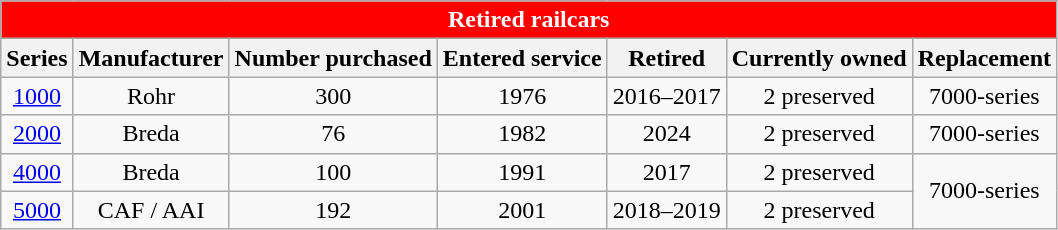<table class="wikitable sortable" style="text-align:center">
<tr>
<th colspan="7" style="color:white; background:red">Retired railcars</th>
</tr>
<tr>
<th>Series</th>
<th>Manufacturer</th>
<th>Number purchased</th>
<th>Entered service</th>
<th>Retired</th>
<th>Currently owned</th>
<th>Replacement</th>
</tr>
<tr>
<td><a href='#'>1000</a></td>
<td>Rohr</td>
<td>300</td>
<td>1976</td>
<td>2016–2017</td>
<td>2 preserved</td>
<td rowspan="1">7000-series</td>
</tr>
<tr>
<td><a href='#'>2000</a></td>
<td>Breda</td>
<td>76</td>
<td>1982</td>
<td>2024</td>
<td>2 preserved</td>
<td rowspan="1">7000-series</td>
</tr>
<tr>
<td><a href='#'>4000</a></td>
<td>Breda</td>
<td>100</td>
<td>1991</td>
<td>2017</td>
<td>2 preserved</td>
<td rowspan="2">7000-series</td>
</tr>
<tr>
<td><a href='#'>5000</a></td>
<td>CAF / AAI</td>
<td>192</td>
<td>2001</td>
<td>2018–2019</td>
<td>2 preserved</td>
</tr>
</table>
